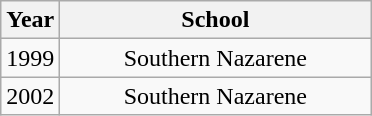<table class="wikitable" style=text-align:center>
<tr>
<th>Year</th>
<th width=200>School</th>
</tr>
<tr>
<td>1999</td>
<td>Southern Nazarene</td>
</tr>
<tr>
<td>2002</td>
<td>Southern Nazarene</td>
</tr>
</table>
